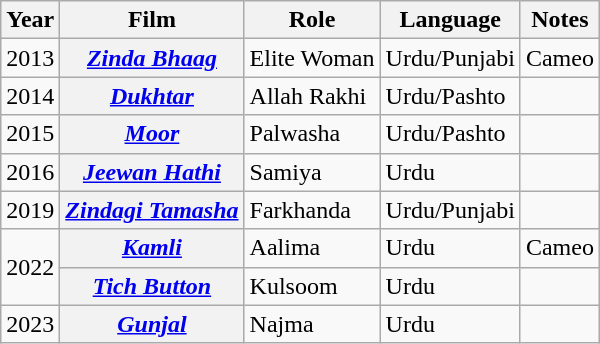<table class="wikitable plainrowheaders">
<tr>
<th>Year</th>
<th>Film</th>
<th>Role</th>
<th>Language</th>
<th>Notes</th>
</tr>
<tr>
<td>2013</td>
<th scope="row"><em><a href='#'>Zinda Bhaag</a></em></th>
<td>Elite Woman</td>
<td>Urdu/Punjabi</td>
<td>Cameo</td>
</tr>
<tr>
<td>2014</td>
<th scope="row"><em><a href='#'>Dukhtar</a></em></th>
<td>Allah Rakhi</td>
<td>Urdu/Pashto</td>
<td></td>
</tr>
<tr>
<td>2015</td>
<th scope="row"><em><a href='#'>Moor</a></em></th>
<td>Palwasha</td>
<td>Urdu/Pashto</td>
<td></td>
</tr>
<tr>
<td>2016</td>
<th scope="row"><em><a href='#'>Jeewan Hathi</a></em></th>
<td>Samiya</td>
<td>Urdu</td>
<td></td>
</tr>
<tr>
<td>2019</td>
<th scope="row"><em><a href='#'>Zindagi Tamasha</a></em></th>
<td>Farkhanda</td>
<td>Urdu/Punjabi</td>
<td></td>
</tr>
<tr>
<td rowspan="2">2022</td>
<th scope="row"><em><a href='#'>Kamli</a></em></th>
<td>Aalima</td>
<td>Urdu</td>
<td>Cameo</td>
</tr>
<tr>
<th scope="row"><em><a href='#'>Tich Button</a></em></th>
<td>Kulsoom</td>
<td>Urdu</td>
<td></td>
</tr>
<tr>
<td>2023</td>
<th scope="row"><em><a href='#'>Gunjal</a></em></th>
<td>Najma</td>
<td>Urdu</td>
<td></td>
</tr>
</table>
